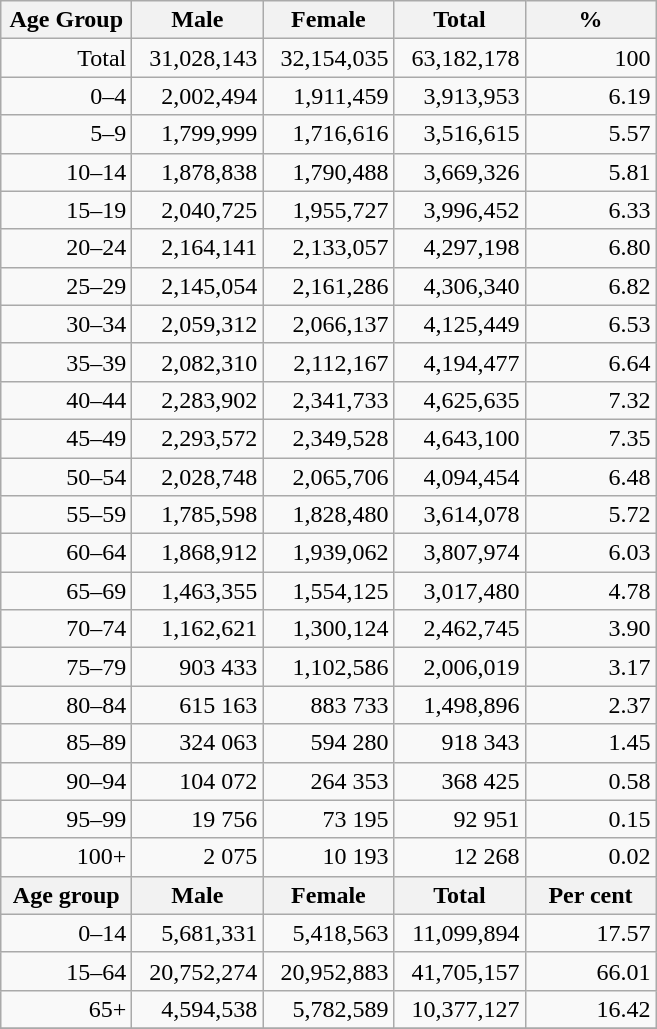<table class="wikitable">
<tr>
<th width="80pt">Age Group</th>
<th width="80pt">Male</th>
<th width="80pt">Female</th>
<th width="80pt">Total</th>
<th width="80pt">%</th>
</tr>
<tr>
<td align="right">Total</td>
<td align="right">31,028,143</td>
<td align="right">32,154,035</td>
<td align="right">63,182,178</td>
<td align="right">100</td>
</tr>
<tr>
<td align="right">0–4</td>
<td align="right">2,002,494</td>
<td align="right">1,911,459</td>
<td align="right">3,913,953</td>
<td align="right">6.19</td>
</tr>
<tr>
<td align="right">5–9</td>
<td align="right">1,799,999</td>
<td align="right">1,716,616</td>
<td align="right">3,516,615</td>
<td align="right">5.57</td>
</tr>
<tr>
<td align="right">10–14</td>
<td align="right">1,878,838</td>
<td align="right">1,790,488</td>
<td align="right">3,669,326</td>
<td align="right">5.81</td>
</tr>
<tr>
<td align="right">15–19</td>
<td align="right">2,040,725</td>
<td align="right">1,955,727</td>
<td align="right">3,996,452</td>
<td align="right">6.33</td>
</tr>
<tr>
<td align="right">20–24</td>
<td align="right">2,164,141</td>
<td align="right">2,133,057</td>
<td align="right">4,297,198</td>
<td align="right">6.80</td>
</tr>
<tr>
<td align="right">25–29</td>
<td align="right">2,145,054</td>
<td align="right">2,161,286</td>
<td align="right">4,306,340</td>
<td align="right">6.82</td>
</tr>
<tr>
<td align="right">30–34</td>
<td align="right">2,059,312</td>
<td align="right">2,066,137</td>
<td align="right">4,125,449</td>
<td align="right">6.53</td>
</tr>
<tr>
<td align="right">35–39</td>
<td align="right">2,082,310</td>
<td align="right">2,112,167</td>
<td align="right">4,194,477</td>
<td align="right">6.64</td>
</tr>
<tr>
<td align="right">40–44</td>
<td align="right">2,283,902</td>
<td align="right">2,341,733</td>
<td align="right">4,625,635</td>
<td align="right">7.32</td>
</tr>
<tr>
<td align="right">45–49</td>
<td align="right">2,293,572</td>
<td align="right">2,349,528</td>
<td align="right">4,643,100</td>
<td align="right">7.35</td>
</tr>
<tr>
<td align="right">50–54</td>
<td align="right">2,028,748</td>
<td align="right">2,065,706</td>
<td align="right">4,094,454</td>
<td align="right">6.48</td>
</tr>
<tr>
<td align="right">55–59</td>
<td align="right">1,785,598</td>
<td align="right">1,828,480</td>
<td align="right">3,614,078</td>
<td align="right">5.72</td>
</tr>
<tr>
<td align="right">60–64</td>
<td align="right">1,868,912</td>
<td align="right">1,939,062</td>
<td align="right">3,807,974</td>
<td align="right">6.03</td>
</tr>
<tr>
<td align="right">65–69</td>
<td align="right">1,463,355</td>
<td align="right">1,554,125</td>
<td align="right">3,017,480</td>
<td align="right">4.78</td>
</tr>
<tr>
<td align="right">70–74</td>
<td align="right">1,162,621</td>
<td align="right">1,300,124</td>
<td align="right">2,462,745</td>
<td align="right">3.90</td>
</tr>
<tr>
<td align="right">75–79</td>
<td align="right">903 433</td>
<td align="right">1,102,586</td>
<td align="right">2,006,019</td>
<td align="right">3.17</td>
</tr>
<tr>
<td align="right">80–84</td>
<td align="right">615 163</td>
<td align="right">883 733</td>
<td align="right">1,498,896</td>
<td align="right">2.37</td>
</tr>
<tr>
<td align="right">85–89</td>
<td align="right">324 063</td>
<td align="right">594 280</td>
<td align="right">918 343</td>
<td align="right">1.45</td>
</tr>
<tr>
<td align="right">90–94</td>
<td align="right">104 072</td>
<td align="right">264 353</td>
<td align="right">368 425</td>
<td align="right">0.58</td>
</tr>
<tr>
<td align="right">95–99</td>
<td align="right">19 756</td>
<td align="right">73 195</td>
<td align="right">92 951</td>
<td align="right">0.15</td>
</tr>
<tr>
<td align="right">100+</td>
<td align="right">2 075</td>
<td align="right">10 193</td>
<td align="right">12 268</td>
<td align="right">0.02</td>
</tr>
<tr>
<th width="50">Age group</th>
<th width="80pt">Male</th>
<th width="80">Female</th>
<th width="80">Total</th>
<th width="50">Per cent</th>
</tr>
<tr>
<td align="right">0–14</td>
<td align="right">5,681,331</td>
<td align="right">5,418,563</td>
<td align="right">11,099,894</td>
<td align="right">17.57</td>
</tr>
<tr>
<td align="right">15–64</td>
<td align="right">20,752,274</td>
<td align="right">20,952,883</td>
<td align="right">41,705,157</td>
<td align="right">66.01</td>
</tr>
<tr>
<td align="right">65+</td>
<td align="right">4,594,538</td>
<td align="right">5,782,589</td>
<td align="right">10,377,127</td>
<td align="right">16.42</td>
</tr>
<tr>
</tr>
</table>
